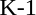<table>
<tr>
<td>K-1<br></td>
<td></td>
<td></td>
<td></td>
</tr>
</table>
